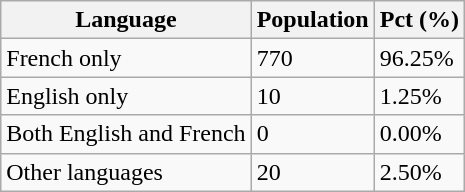<table class="wikitable">
<tr>
<th>Language</th>
<th>Population</th>
<th>Pct (%)</th>
</tr>
<tr>
<td>French only</td>
<td>770</td>
<td>96.25%</td>
</tr>
<tr>
<td>English only</td>
<td>10</td>
<td>1.25%</td>
</tr>
<tr>
<td>Both English and French</td>
<td>0</td>
<td>0.00%</td>
</tr>
<tr>
<td>Other languages</td>
<td>20</td>
<td>2.50%</td>
</tr>
</table>
